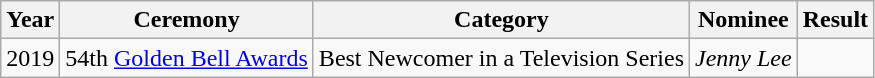<table class="wikitable">
<tr>
<th>Year</th>
<th>Ceremony</th>
<th>Category</th>
<th>Nominee</th>
<th>Result</th>
</tr>
<tr>
<td>2019</td>
<td>54th <a href='#'>Golden Bell Awards</a></td>
<td>Best Newcomer in a Television Series</td>
<td><em>Jenny Lee</em></td>
<td></td>
</tr>
</table>
